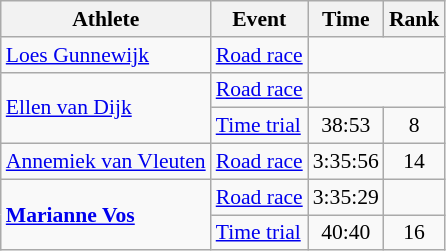<table class="wikitable" style="font-size:90%">
<tr>
<th>Athlete</th>
<th>Event</th>
<th>Time</th>
<th>Rank</th>
</tr>
<tr align=center>
<td align=left><a href='#'>Loes Gunnewijk</a></td>
<td align=left><a href='#'>Road race</a></td>
<td colspan=2></td>
</tr>
<tr align=center>
<td rowspan=2 align=left><a href='#'>Ellen van Dijk</a></td>
<td align=left><a href='#'>Road race</a></td>
<td colspan=2></td>
</tr>
<tr align=center>
<td align=left><a href='#'>Time trial</a></td>
<td>38:53</td>
<td>8</td>
</tr>
<tr align=center>
<td align=left><a href='#'>Annemiek van Vleuten</a></td>
<td align=left><a href='#'>Road race</a></td>
<td>3:35:56</td>
<td>14</td>
</tr>
<tr align=center>
<td rowspan=2 align=left><strong><a href='#'>Marianne Vos</a></strong></td>
<td align=left><a href='#'>Road race</a></td>
<td>3:35:29</td>
<td></td>
</tr>
<tr align=center>
<td align=left><a href='#'>Time trial</a></td>
<td>40:40</td>
<td>16</td>
</tr>
</table>
